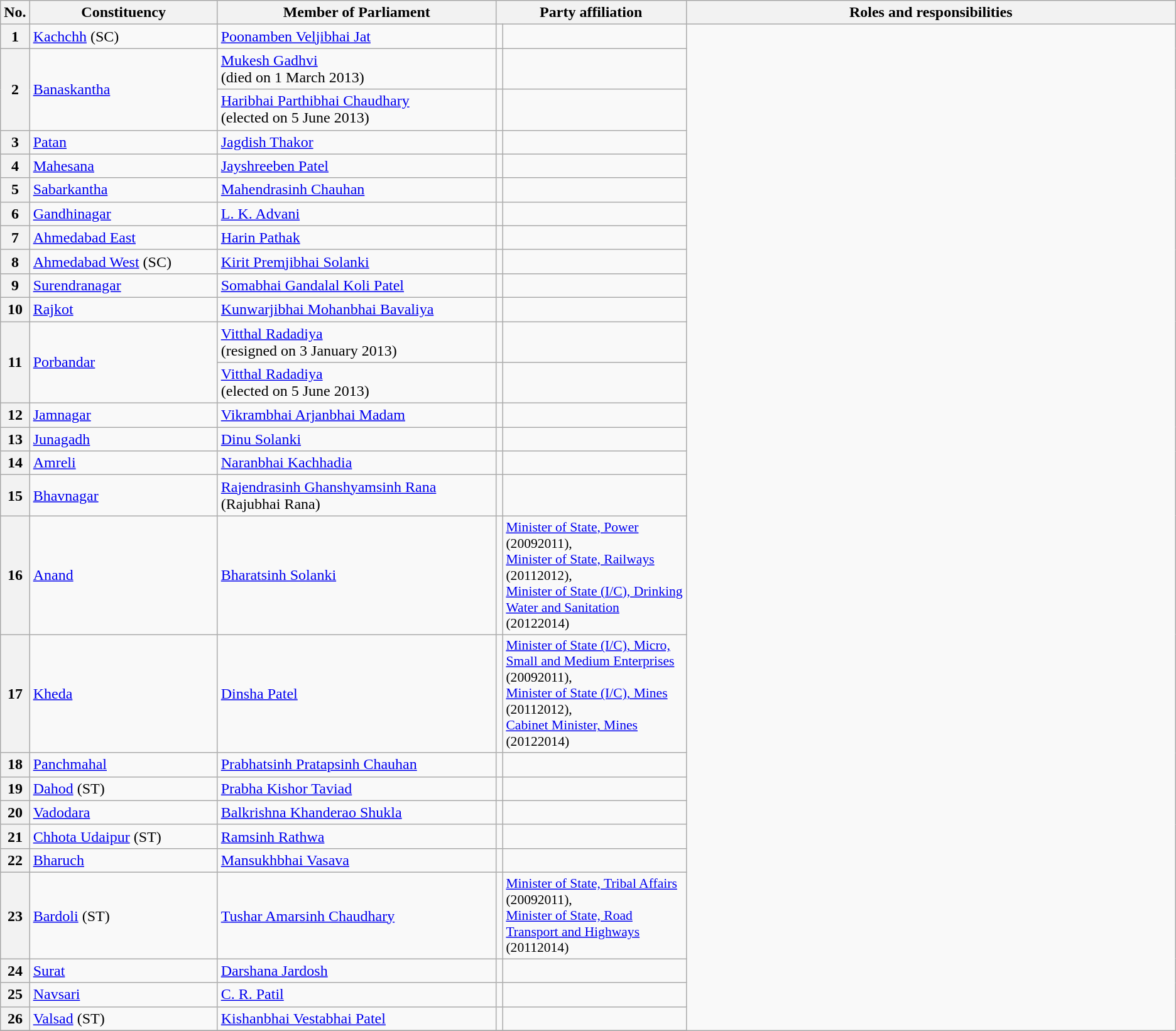<table class="wikitable">
<tr style="text-align:center;">
<th>No.</th>
<th style="width:12em">Constituency</th>
<th style="width:18em">Member of Parliament</th>
<th colspan="2" style="width:18em">Party affiliation</th>
<th style="width:32em">Roles and responsibilities</th>
</tr>
<tr>
<th>1</th>
<td><a href='#'>Kachchh</a> (SC)</td>
<td><a href='#'>Poonamben Veljibhai Jat</a></td>
<td></td>
<td></td>
</tr>
<tr>
<th rowspan="2">2</th>
<td rowspan="2"><a href='#'>Banaskantha</a></td>
<td><a href='#'>Mukesh Gadhvi</a><br>(died on 1 March 2013)</td>
<td></td>
<td></td>
</tr>
<tr>
<td><a href='#'>Haribhai Parthibhai Chaudhary</a><br>(elected on 5 June 2013)</td>
<td></td>
<td></td>
</tr>
<tr>
<th>3</th>
<td><a href='#'>Patan</a></td>
<td><a href='#'>Jagdish Thakor</a></td>
<td></td>
<td></td>
</tr>
<tr>
<th>4</th>
<td><a href='#'>Mahesana</a></td>
<td><a href='#'>Jayshreeben Patel</a></td>
<td></td>
<td></td>
</tr>
<tr>
<th>5</th>
<td><a href='#'>Sabarkantha</a></td>
<td><a href='#'>Mahendrasinh Chauhan</a></td>
<td></td>
<td></td>
</tr>
<tr>
<th>6</th>
<td><a href='#'>Gandhinagar</a></td>
<td><a href='#'>L. K. Advani</a></td>
<td></td>
<td></td>
</tr>
<tr>
<th>7</th>
<td><a href='#'>Ahmedabad East</a></td>
<td><a href='#'>Harin Pathak</a></td>
<td></td>
<td></td>
</tr>
<tr>
<th>8</th>
<td><a href='#'>Ahmedabad West</a> (SC)</td>
<td><a href='#'>Kirit Premjibhai Solanki</a></td>
<td></td>
<td></td>
</tr>
<tr>
<th>9</th>
<td><a href='#'>Surendranagar</a></td>
<td><a href='#'>Somabhai Gandalal Koli Patel</a></td>
<td></td>
<td></td>
</tr>
<tr>
<th>10</th>
<td><a href='#'>Rajkot</a></td>
<td><a href='#'>Kunwarjibhai Mohanbhai Bavaliya</a></td>
<td></td>
<td></td>
</tr>
<tr>
<th rowspan="2">11</th>
<td rowspan="2"><a href='#'>Porbandar</a></td>
<td><a href='#'>Vitthal Radadiya</a><br>(resigned on 3 January 2013)</td>
<td></td>
<td></td>
</tr>
<tr>
<td><a href='#'>Vitthal Radadiya</a><br>(elected on 5 June 2013)</td>
<td></td>
<td></td>
</tr>
<tr>
<th>12</th>
<td><a href='#'>Jamnagar</a></td>
<td><a href='#'>Vikrambhai Arjanbhai Madam</a></td>
<td></td>
<td></td>
</tr>
<tr>
<th>13</th>
<td><a href='#'>Junagadh</a></td>
<td><a href='#'>Dinu Solanki</a></td>
<td></td>
<td></td>
</tr>
<tr>
<th>14</th>
<td><a href='#'>Amreli</a></td>
<td><a href='#'>Naranbhai Kachhadia</a></td>
<td></td>
<td></td>
</tr>
<tr>
<th>15</th>
<td><a href='#'>Bhavnagar</a></td>
<td><a href='#'>Rajendrasinh Ghanshyamsinh Rana</a> (Rajubhai Rana)</td>
<td></td>
<td></td>
</tr>
<tr>
<th>16</th>
<td><a href='#'>Anand</a></td>
<td><a href='#'>Bharatsinh Solanki</a></td>
<td></td>
<td style="font-size:90%"><a href='#'>Minister of State, Power</a> (20092011),<br><a href='#'>Minister of State, Railways</a> (20112012),<br><a href='#'>Minister of State (I/C), Drinking Water and Sanitation</a> (20122014)</td>
</tr>
<tr>
<th>17</th>
<td><a href='#'>Kheda</a></td>
<td><a href='#'>Dinsha Patel</a></td>
<td></td>
<td style="font-size:90%"><a href='#'>Minister of State (I/C), Micro, Small and Medium Enterprises</a> (20092011),<br><a href='#'>Minister of State (I/C), Mines</a> (20112012),<br><a href='#'>Cabinet Minister, Mines</a> (20122014)</td>
</tr>
<tr>
<th>18</th>
<td><a href='#'>Panchmahal</a></td>
<td><a href='#'>Prabhatsinh Pratapsinh Chauhan</a></td>
<td></td>
<td></td>
</tr>
<tr>
<th>19</th>
<td><a href='#'>Dahod</a> (ST)</td>
<td><a href='#'>Prabha Kishor Taviad</a></td>
<td></td>
<td></td>
</tr>
<tr>
<th>20</th>
<td><a href='#'>Vadodara</a></td>
<td><a href='#'>Balkrishna Khanderao Shukla</a></td>
<td></td>
<td></td>
</tr>
<tr>
<th>21</th>
<td><a href='#'>Chhota Udaipur</a> (ST)</td>
<td><a href='#'>Ramsinh Rathwa</a></td>
<td></td>
<td></td>
</tr>
<tr>
<th>22</th>
<td><a href='#'>Bharuch</a></td>
<td><a href='#'>Mansukhbhai Vasava</a></td>
<td></td>
<td></td>
</tr>
<tr>
<th>23</th>
<td><a href='#'>Bardoli</a> (ST)</td>
<td><a href='#'>Tushar Amarsinh Chaudhary</a></td>
<td></td>
<td style="font-size:90%"><a href='#'>Minister of State, Tribal Affairs</a> (20092011),<br><a href='#'>Minister of State, Road Transport and Highways</a> (20112014)</td>
</tr>
<tr>
<th>24</th>
<td><a href='#'>Surat</a></td>
<td><a href='#'>Darshana Jardosh</a></td>
<td></td>
<td></td>
</tr>
<tr>
<th>25</th>
<td><a href='#'>Navsari</a></td>
<td><a href='#'>C. R. Patil</a></td>
<td></td>
<td></td>
</tr>
<tr>
<th>26</th>
<td><a href='#'>Valsad</a> (ST)</td>
<td><a href='#'>Kishanbhai Vestabhai Patel</a></td>
<td></td>
<td></td>
</tr>
<tr>
</tr>
</table>
